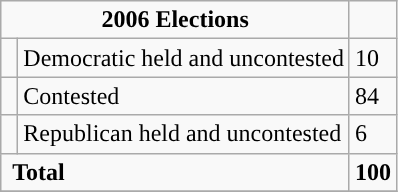<table class="wikitable">
<tr>
<td colspan="2" rowspan="1" align="center"><strong>2006 Elections</strong></td>
</tr>
<tr>
<td style="background-color:"> </td>
<td>Democratic held and uncontested</td>
<td>10</td>
</tr>
<tr>
<td style="background-color:"> </td>
<td>Contested</td>
<td>84</td>
</tr>
<tr>
<td style="background-color:"> </td>
<td>Republican held and uncontested</td>
<td>6</td>
</tr>
<tr>
<td colspan="2" rowspan="1"> <strong>Total</strong><br></td>
<td><strong>100</strong></td>
</tr>
<tr>
</tr>
</table>
